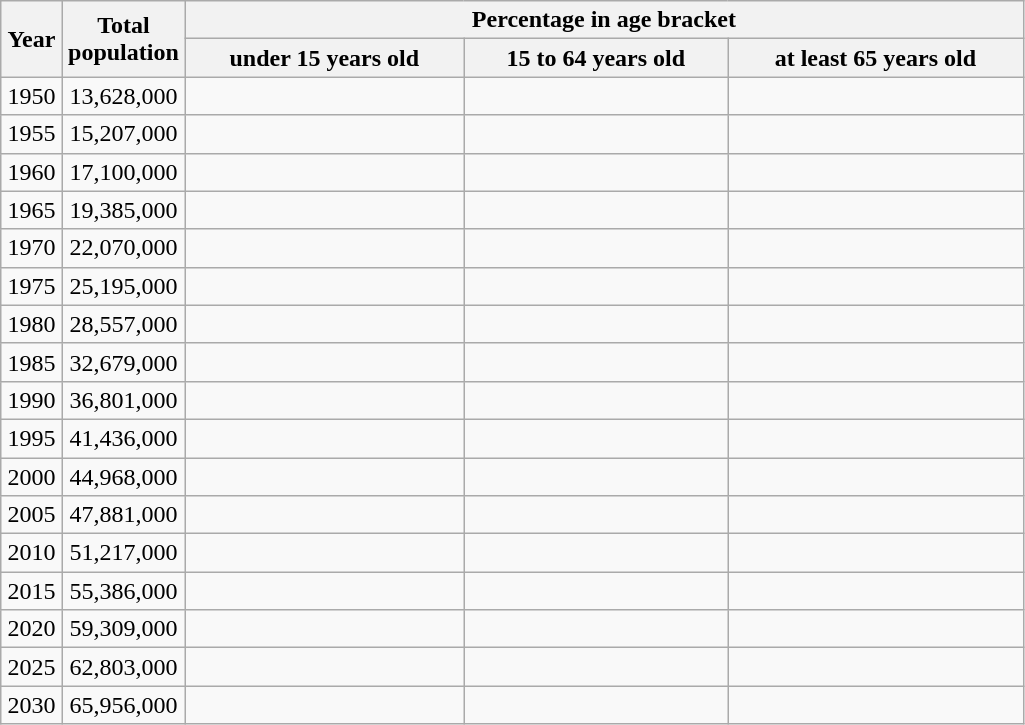<table class="wikitable"  style="width:54%; text-align:center;">
<tr>
<th rowspan=2 style="width:6%;">Year</th>
<th rowspan=2 style="width:12%;">Total population</th>
<th colspan=3>Percentage in age bracket</th>
</tr>
<tr>
<th>under 15 years old</th>
<th>15 to 64 years old</th>
<th>at least 65 years old</th>
</tr>
<tr>
<td>1950</td>
<td>13,628,000</td>
<td></td>
<td></td>
<td></td>
</tr>
<tr>
<td>1955</td>
<td>15,207,000</td>
<td></td>
<td></td>
<td></td>
</tr>
<tr>
<td>1960</td>
<td>17,100,000</td>
<td></td>
<td></td>
<td></td>
</tr>
<tr>
<td>1965</td>
<td>19,385,000</td>
<td></td>
<td></td>
<td></td>
</tr>
<tr>
<td>1970</td>
<td>22,070,000</td>
<td></td>
<td></td>
<td></td>
</tr>
<tr>
<td>1975</td>
<td>25,195,000</td>
<td></td>
<td></td>
<td></td>
</tr>
<tr>
<td>1980</td>
<td>28,557,000</td>
<td></td>
<td></td>
<td></td>
</tr>
<tr>
<td>1985</td>
<td>32,679,000</td>
<td></td>
<td></td>
<td></td>
</tr>
<tr>
<td>1990</td>
<td>36,801,000</td>
<td></td>
<td></td>
<td></td>
</tr>
<tr tyt,7ik ,iy,tj>
<td>1995</td>
<td>41,436,000</td>
<td></td>
<td></td>
<td></td>
</tr>
<tr>
<td>2000</td>
<td>44,968,000</td>
<td></td>
<td></td>
<td></td>
</tr>
<tr>
<td>2005</td>
<td>47,881,000</td>
<td></td>
<td></td>
<td></td>
</tr>
<tr>
<td>2010</td>
<td>51,217,000</td>
<td></td>
<td></td>
<td></td>
</tr>
<tr>
<td>2015</td>
<td>55,386,000</td>
<td></td>
<td></td>
<td></td>
</tr>
<tr>
<td>2020</td>
<td>59,309,000</td>
<td></td>
<td></td>
<td></td>
</tr>
<tr>
<td>2025</td>
<td>62,803,000</td>
<td></td>
<td></td>
<td></td>
</tr>
<tr>
<td>2030</td>
<td>65,956,000</td>
<td></td>
<td></td>
<td></td>
</tr>
</table>
